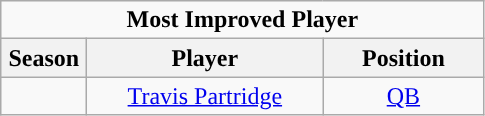<table class="wikitable sortable" style="text-align:center">
<tr>
<td colspan="4"><strong>Most Improved Player</strong></td>
</tr>
<tr>
<th style="width:50px; ">Season</th>
<th style="width:150px; ">Player</th>
<th style="width:100px; ">Position</th>
</tr>
<tr>
<td></td>
<td><a href='#'>Travis Partridge</a></td>
<td><a href='#'>QB</a></td>
</tr>
</table>
